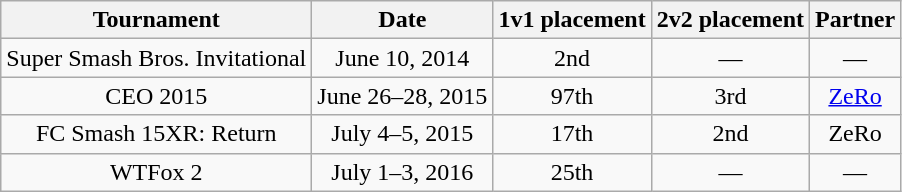<table class="wikitable collapsible autocollapse" style="text-align:center">
<tr>
<th>Tournament</th>
<th>Date</th>
<th>1v1 placement</th>
<th>2v2 placement</th>
<th>Partner</th>
</tr>
<tr>
<td>Super Smash Bros. Invitational</td>
<td>June 10, 2014</td>
<td>2nd</td>
<td>—</td>
<td>—</td>
</tr>
<tr>
<td>CEO 2015</td>
<td>June 26–28, 2015</td>
<td>97th</td>
<td>3rd</td>
<td><a href='#'>ZeRo</a></td>
</tr>
<tr>
<td>FC Smash 15XR: Return</td>
<td>July 4–5, 2015</td>
<td>17th</td>
<td>2nd</td>
<td>ZeRo</td>
</tr>
<tr>
<td>WTFox 2</td>
<td>July 1–3, 2016</td>
<td>25th</td>
<td>—</td>
<td>—</td>
</tr>
</table>
